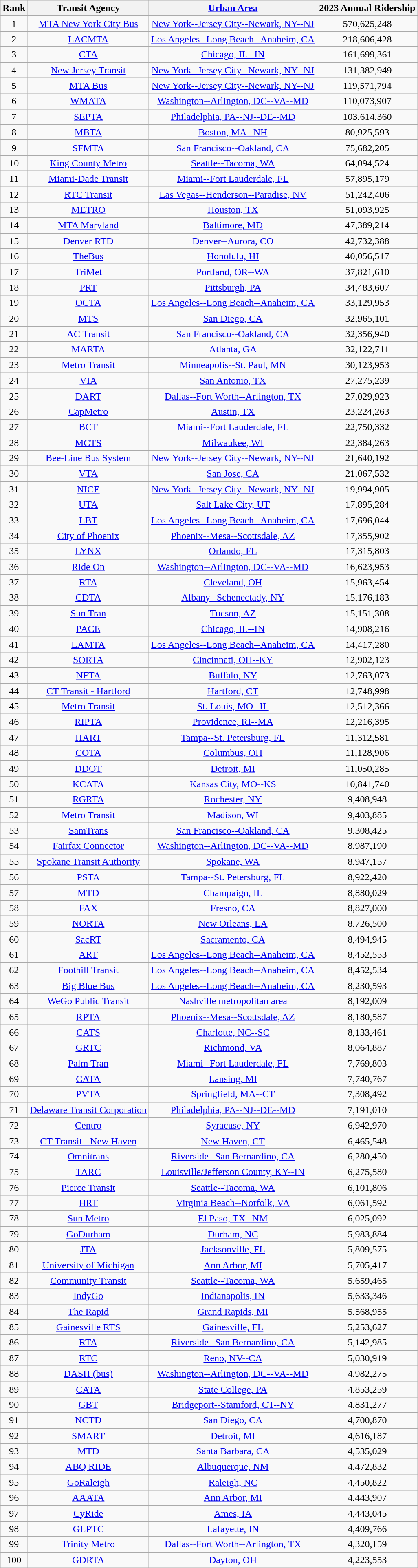<table class="wikitable sortable" style="text-align:center;">
<tr>
<th>Rank</th>
<th>Transit Agency</th>
<th><a href='#'>Urban Area</a></th>
<th>2023 Annual Ridership</th>
</tr>
<tr>
<td>1</td>
<td><a href='#'>MTA New York City Bus</a></td>
<td><a href='#'>New York--Jersey City--Newark, NY--NJ</a></td>
<td>570,625,248</td>
</tr>
<tr>
<td>2</td>
<td><a href='#'>LACMTA</a></td>
<td><a href='#'>Los Angeles--Long Beach--Anaheim, CA</a></td>
<td>218,606,428</td>
</tr>
<tr>
<td>3</td>
<td><a href='#'>CTA</a></td>
<td><a href='#'>Chicago, IL--IN</a></td>
<td>161,699,361</td>
</tr>
<tr>
<td>4</td>
<td><a href='#'>New Jersey Transit</a></td>
<td><a href='#'>New York--Jersey City--Newark, NY--NJ</a></td>
<td>131,382,949</td>
</tr>
<tr>
<td>5</td>
<td><a href='#'>MTA Bus</a></td>
<td><a href='#'>New York--Jersey City--Newark, NY--NJ</a></td>
<td>119,571,794</td>
</tr>
<tr>
<td>6</td>
<td><a href='#'>WMATA</a></td>
<td><a href='#'>Washington--Arlington, DC--VA--MD</a></td>
<td>110,073,907</td>
</tr>
<tr>
<td>7</td>
<td><a href='#'>SEPTA</a></td>
<td><a href='#'>Philadelphia, PA--NJ--DE--MD</a></td>
<td>103,614,360</td>
</tr>
<tr>
<td>8</td>
<td><a href='#'>MBTA</a></td>
<td><a href='#'>Boston, MA--NH</a></td>
<td>80,925,593</td>
</tr>
<tr>
<td>9</td>
<td><a href='#'>SFMTA</a></td>
<td><a href='#'>San Francisco--Oakland, CA</a></td>
<td>75,682,205</td>
</tr>
<tr>
<td>10</td>
<td><a href='#'>King County Metro</a></td>
<td><a href='#'>Seattle--Tacoma, WA</a></td>
<td>64,094,524</td>
</tr>
<tr>
<td>11</td>
<td><a href='#'>Miami-Dade Transit</a></td>
<td><a href='#'>Miami--Fort Lauderdale, FL</a></td>
<td>57,895,179</td>
</tr>
<tr>
<td>12</td>
<td><a href='#'>RTC Transit</a></td>
<td><a href='#'>Las Vegas--Henderson--Paradise, NV</a></td>
<td>51,242,406</td>
</tr>
<tr>
<td>13</td>
<td><a href='#'>METRO</a></td>
<td><a href='#'>Houston, TX</a></td>
<td>51,093,925</td>
</tr>
<tr>
<td>14</td>
<td><a href='#'>MTA Maryland</a></td>
<td><a href='#'>Baltimore, MD</a></td>
<td>47,389,214</td>
</tr>
<tr>
<td>15</td>
<td><a href='#'>Denver RTD</a></td>
<td><a href='#'>Denver--Aurora, CO</a></td>
<td>42,732,388</td>
</tr>
<tr>
<td>16</td>
<td><a href='#'>TheBus</a></td>
<td><a href='#'>Honolulu, HI</a></td>
<td>40,056,517</td>
</tr>
<tr>
<td>17</td>
<td><a href='#'>TriMet</a></td>
<td><a href='#'>Portland, OR--WA</a></td>
<td>37,821,610</td>
</tr>
<tr>
<td>18</td>
<td><a href='#'>PRT</a></td>
<td><a href='#'>Pittsburgh, PA</a></td>
<td>34,483,607</td>
</tr>
<tr>
<td>19</td>
<td><a href='#'>OCTA</a></td>
<td><a href='#'>Los Angeles--Long Beach--Anaheim, CA</a></td>
<td>33,129,953</td>
</tr>
<tr>
<td>20</td>
<td><a href='#'>MTS</a></td>
<td><a href='#'>San Diego, CA</a></td>
<td>32,965,101</td>
</tr>
<tr>
<td>21</td>
<td><a href='#'>AC Transit</a></td>
<td><a href='#'>San Francisco--Oakland, CA</a></td>
<td>32,356,940</td>
</tr>
<tr>
<td>22</td>
<td><a href='#'>MARTA</a></td>
<td><a href='#'>Atlanta, GA</a></td>
<td>32,122,711</td>
</tr>
<tr>
<td>23</td>
<td><a href='#'>Metro Transit</a></td>
<td><a href='#'>Minneapolis--St. Paul, MN</a></td>
<td>30,123,953</td>
</tr>
<tr>
<td>24</td>
<td><a href='#'>VIA</a></td>
<td><a href='#'>San Antonio, TX</a></td>
<td>27,275,239</td>
</tr>
<tr>
<td>25</td>
<td><a href='#'>DART</a></td>
<td><a href='#'>Dallas--Fort Worth--Arlington, TX</a></td>
<td>27,029,923</td>
</tr>
<tr>
<td>26</td>
<td><a href='#'>CapMetro</a></td>
<td><a href='#'>Austin, TX</a></td>
<td>23,224,263</td>
</tr>
<tr>
<td>27</td>
<td><a href='#'>BCT</a></td>
<td><a href='#'>Miami--Fort Lauderdale, FL</a></td>
<td>22,750,332</td>
</tr>
<tr>
<td>28</td>
<td><a href='#'>MCTS</a></td>
<td><a href='#'>Milwaukee, WI</a></td>
<td>22,384,263</td>
</tr>
<tr>
<td>29</td>
<td><a href='#'>Bee-Line Bus System</a></td>
<td><a href='#'>New York--Jersey City--Newark, NY--NJ</a></td>
<td>21,640,192</td>
</tr>
<tr>
<td>30</td>
<td><a href='#'>VTA</a></td>
<td><a href='#'>San Jose, CA</a></td>
<td>21,067,532</td>
</tr>
<tr>
<td>31</td>
<td><a href='#'>NICE</a></td>
<td><a href='#'>New York--Jersey City--Newark, NY--NJ</a></td>
<td>19,994,905</td>
</tr>
<tr>
<td>32</td>
<td><a href='#'>UTA</a></td>
<td><a href='#'>Salt Lake City, UT</a></td>
<td>17,895,284</td>
</tr>
<tr>
<td>33</td>
<td><a href='#'>LBT</a></td>
<td><a href='#'>Los Angeles--Long Beach--Anaheim, CA</a></td>
<td>17,696,044</td>
</tr>
<tr>
<td>34</td>
<td><a href='#'>City of Phoenix</a></td>
<td><a href='#'>Phoenix--Mesa--Scottsdale, AZ</a></td>
<td>17,355,902</td>
</tr>
<tr>
<td>35</td>
<td><a href='#'>LYNX</a></td>
<td><a href='#'>Orlando, FL</a></td>
<td>17,315,803</td>
</tr>
<tr>
<td>36</td>
<td><a href='#'>Ride On</a></td>
<td><a href='#'>Washington--Arlington, DC--VA--MD</a></td>
<td>16,623,953</td>
</tr>
<tr>
<td>37</td>
<td><a href='#'>RTA</a></td>
<td><a href='#'>Cleveland, OH</a></td>
<td>15,963,454</td>
</tr>
<tr>
<td>38</td>
<td><a href='#'>CDTA</a></td>
<td><a href='#'>Albany--Schenectady, NY</a></td>
<td>15,176,183</td>
</tr>
<tr>
<td>39</td>
<td><a href='#'>Sun Tran</a></td>
<td><a href='#'>Tucson, AZ</a></td>
<td>15,151,308</td>
</tr>
<tr>
<td>40</td>
<td><a href='#'>PACE</a></td>
<td><a href='#'>Chicago, IL--IN</a></td>
<td>14,908,216</td>
</tr>
<tr>
<td>41</td>
<td><a href='#'>LAMTA</a></td>
<td><a href='#'>Los Angeles--Long Beach--Anaheim, CA</a></td>
<td>14,417,280</td>
</tr>
<tr>
<td>42</td>
<td><a href='#'>SORTA</a></td>
<td><a href='#'>Cincinnati, OH--KY</a></td>
<td>12,902,123</td>
</tr>
<tr>
<td>43</td>
<td><a href='#'>NFTA</a></td>
<td><a href='#'>Buffalo, NY</a></td>
<td>12,763,073</td>
</tr>
<tr>
<td>44</td>
<td><a href='#'>CT Transit - Hartford</a></td>
<td><a href='#'>Hartford, CT</a></td>
<td>12,748,998</td>
</tr>
<tr>
<td>45</td>
<td><a href='#'>Metro Transit</a></td>
<td><a href='#'>St. Louis, MO--IL</a></td>
<td>12,512,366</td>
</tr>
<tr>
<td>46</td>
<td><a href='#'>RIPTA</a></td>
<td><a href='#'>Providence, RI--MA</a></td>
<td>12,216,395</td>
</tr>
<tr>
<td>47</td>
<td><a href='#'>HART</a></td>
<td><a href='#'>Tampa--St. Petersburg, FL</a></td>
<td>11,312,581</td>
</tr>
<tr>
<td>48</td>
<td><a href='#'>COTA</a></td>
<td><a href='#'>Columbus, OH</a></td>
<td>11,128,906</td>
</tr>
<tr>
<td>49</td>
<td><a href='#'>DDOT</a></td>
<td><a href='#'>Detroit, MI</a></td>
<td>11,050,285</td>
</tr>
<tr>
<td>50</td>
<td><a href='#'>KCATA</a></td>
<td><a href='#'>Kansas City, MO--KS</a></td>
<td>10,841,740</td>
</tr>
<tr>
<td>51</td>
<td><a href='#'>RGRTA</a></td>
<td><a href='#'>Rochester, NY</a></td>
<td>9,408,948</td>
</tr>
<tr>
<td>52</td>
<td><a href='#'>Metro Transit</a></td>
<td><a href='#'>Madison, WI</a></td>
<td>9,403,885</td>
</tr>
<tr>
<td>53</td>
<td><a href='#'>SamTrans</a></td>
<td><a href='#'>San Francisco--Oakland, CA</a></td>
<td>9,308,425</td>
</tr>
<tr>
<td>54</td>
<td><a href='#'>Fairfax Connector</a></td>
<td><a href='#'>Washington--Arlington, DC--VA--MD</a></td>
<td>8,987,190</td>
</tr>
<tr>
<td>55</td>
<td><a href='#'>Spokane Transit Authority</a></td>
<td><a href='#'>Spokane, WA</a></td>
<td>8,947,157</td>
</tr>
<tr>
<td>56</td>
<td><a href='#'>PSTA</a></td>
<td><a href='#'>Tampa--St. Petersburg, FL</a></td>
<td>8,922,420</td>
</tr>
<tr>
<td>57</td>
<td><a href='#'>MTD</a></td>
<td><a href='#'>Champaign, IL</a></td>
<td>8,880,029</td>
</tr>
<tr>
<td>58</td>
<td><a href='#'>FAX</a></td>
<td><a href='#'>Fresno, CA</a></td>
<td>8,827,000</td>
</tr>
<tr>
<td>59</td>
<td><a href='#'>NORTA</a></td>
<td><a href='#'>New Orleans, LA</a></td>
<td>8,726,500</td>
</tr>
<tr>
<td>60</td>
<td><a href='#'>SacRT</a></td>
<td><a href='#'>Sacramento, CA</a></td>
<td>8,494,945</td>
</tr>
<tr>
<td>61</td>
<td><a href='#'>ART</a></td>
<td><a href='#'>Los Angeles--Long Beach--Anaheim, CA</a></td>
<td>8,452,553</td>
</tr>
<tr>
<td>62</td>
<td><a href='#'>Foothill Transit</a></td>
<td><a href='#'>Los Angeles--Long Beach--Anaheim, CA</a></td>
<td>8,452,534</td>
</tr>
<tr>
<td>63</td>
<td><a href='#'>Big Blue Bus</a></td>
<td><a href='#'>Los Angeles--Long Beach--Anaheim, CA</a></td>
<td>8,230,593</td>
</tr>
<tr>
<td>64</td>
<td><a href='#'>WeGo Public Transit</a></td>
<td><a href='#'>Nashville metropolitan area</a></td>
<td>8,192,009</td>
</tr>
<tr>
<td>65</td>
<td><a href='#'>RPTA</a></td>
<td><a href='#'>Phoenix--Mesa--Scottsdale, AZ</a></td>
<td>8,180,587</td>
</tr>
<tr>
<td>66</td>
<td><a href='#'>CATS</a></td>
<td><a href='#'>Charlotte, NC--SC</a></td>
<td>8,133,461</td>
</tr>
<tr>
<td>67</td>
<td><a href='#'>GRTC</a></td>
<td><a href='#'>Richmond, VA</a></td>
<td>8,064,887</td>
</tr>
<tr>
<td>68</td>
<td><a href='#'>Palm Tran</a></td>
<td><a href='#'>Miami--Fort Lauderdale, FL</a></td>
<td>7,769,803</td>
</tr>
<tr>
<td>69</td>
<td><a href='#'>CATA</a></td>
<td><a href='#'>Lansing, MI</a></td>
<td>7,740,767</td>
</tr>
<tr>
<td>70</td>
<td><a href='#'>PVTA</a></td>
<td><a href='#'>Springfield, MA--CT</a></td>
<td>7,308,492</td>
</tr>
<tr>
<td>71</td>
<td><a href='#'>Delaware Transit Corporation</a></td>
<td><a href='#'>Philadelphia, PA--NJ--DE--MD</a></td>
<td>7,191,010</td>
</tr>
<tr>
<td>72</td>
<td><a href='#'>Centro</a></td>
<td><a href='#'>Syracuse, NY</a></td>
<td>6,942,970</td>
</tr>
<tr>
<td>73</td>
<td><a href='#'>CT Transit - New Haven</a></td>
<td><a href='#'>New Haven, CT</a></td>
<td>6,465,548</td>
</tr>
<tr>
<td>74</td>
<td><a href='#'>Omnitrans</a></td>
<td><a href='#'>Riverside--San Bernardino, CA</a></td>
<td>6,280,450</td>
</tr>
<tr>
<td>75</td>
<td><a href='#'>TARC</a></td>
<td><a href='#'>Louisville/Jefferson County, KY--IN</a></td>
<td>6,275,580</td>
</tr>
<tr>
<td>76</td>
<td><a href='#'>Pierce Transit</a></td>
<td><a href='#'>Seattle--Tacoma, WA</a></td>
<td>6,101,806</td>
</tr>
<tr>
<td>77</td>
<td><a href='#'>HRT</a></td>
<td><a href='#'>Virginia Beach--Norfolk, VA</a></td>
<td>6,061,592</td>
</tr>
<tr>
<td>78</td>
<td><a href='#'>Sun Metro</a></td>
<td><a href='#'>El Paso, TX--NM</a></td>
<td>6,025,092</td>
</tr>
<tr>
<td>79</td>
<td><a href='#'>GoDurham</a></td>
<td><a href='#'>Durham, NC</a></td>
<td>5,983,884</td>
</tr>
<tr>
<td>80</td>
<td><a href='#'>JTA</a></td>
<td><a href='#'>Jacksonville, FL</a></td>
<td>5,809,575</td>
</tr>
<tr>
<td>81</td>
<td><a href='#'>University of Michigan</a></td>
<td><a href='#'>Ann Arbor, MI</a></td>
<td>5,705,417</td>
</tr>
<tr>
<td>82</td>
<td><a href='#'>Community Transit</a></td>
<td><a href='#'>Seattle--Tacoma, WA</a></td>
<td>5,659,465</td>
</tr>
<tr>
<td>83</td>
<td><a href='#'>IndyGo</a></td>
<td><a href='#'>Indianapolis, IN</a></td>
<td>5,633,346</td>
</tr>
<tr>
<td>84</td>
<td><a href='#'>The Rapid</a></td>
<td><a href='#'>Grand Rapids, MI</a></td>
<td>5,568,955</td>
</tr>
<tr>
<td>85</td>
<td><a href='#'>Gainesville RTS</a></td>
<td><a href='#'>Gainesville, FL</a></td>
<td>5,253,627</td>
</tr>
<tr>
<td>86</td>
<td><a href='#'>RTA</a></td>
<td><a href='#'>Riverside--San Bernardino, CA</a></td>
<td>5,142,985</td>
</tr>
<tr>
<td>87</td>
<td><a href='#'>RTC</a></td>
<td><a href='#'>Reno, NV--CA</a></td>
<td>5,030,919</td>
</tr>
<tr>
<td>88</td>
<td><a href='#'>DASH (bus)</a></td>
<td><a href='#'>Washington--Arlington, DC--VA--MD</a></td>
<td>4,982,275</td>
</tr>
<tr>
<td>89</td>
<td><a href='#'>CATA</a></td>
<td><a href='#'>State College, PA</a></td>
<td>4,853,259</td>
</tr>
<tr>
<td>90</td>
<td><a href='#'>GBT</a></td>
<td><a href='#'>Bridgeport--Stamford, CT--NY</a></td>
<td>4,831,277</td>
</tr>
<tr>
<td>91</td>
<td><a href='#'>NCTD</a></td>
<td><a href='#'>San Diego, CA</a></td>
<td>4,700,870</td>
</tr>
<tr>
<td>92</td>
<td><a href='#'>SMART</a></td>
<td><a href='#'>Detroit, MI</a></td>
<td>4,616,187</td>
</tr>
<tr>
<td>93</td>
<td><a href='#'>MTD</a></td>
<td><a href='#'>Santa Barbara, CA</a></td>
<td>4,535,029</td>
</tr>
<tr>
<td>94</td>
<td><a href='#'>ABQ RIDE</a></td>
<td><a href='#'>Albuquerque, NM</a></td>
<td>4,472,832</td>
</tr>
<tr>
<td>95</td>
<td><a href='#'>GoRaleigh</a></td>
<td><a href='#'>Raleigh, NC</a></td>
<td>4,450,822</td>
</tr>
<tr>
<td>96</td>
<td><a href='#'>AAATA</a></td>
<td><a href='#'>Ann Arbor, MI</a></td>
<td>4,443,907</td>
</tr>
<tr>
<td>97</td>
<td><a href='#'>CyRide</a></td>
<td><a href='#'>Ames, IA</a></td>
<td>4,443,045</td>
</tr>
<tr>
<td>98</td>
<td><a href='#'>GLPTC</a></td>
<td><a href='#'>Lafayette, IN</a></td>
<td>4,409,766</td>
</tr>
<tr>
<td>99</td>
<td><a href='#'>Trinity Metro</a></td>
<td><a href='#'>Dallas--Fort Worth--Arlington, TX</a></td>
<td>4,320,159</td>
</tr>
<tr>
<td>100</td>
<td><a href='#'>GDRTA</a></td>
<td><a href='#'>Dayton, OH</a></td>
<td>4,223,553</td>
</tr>
</table>
